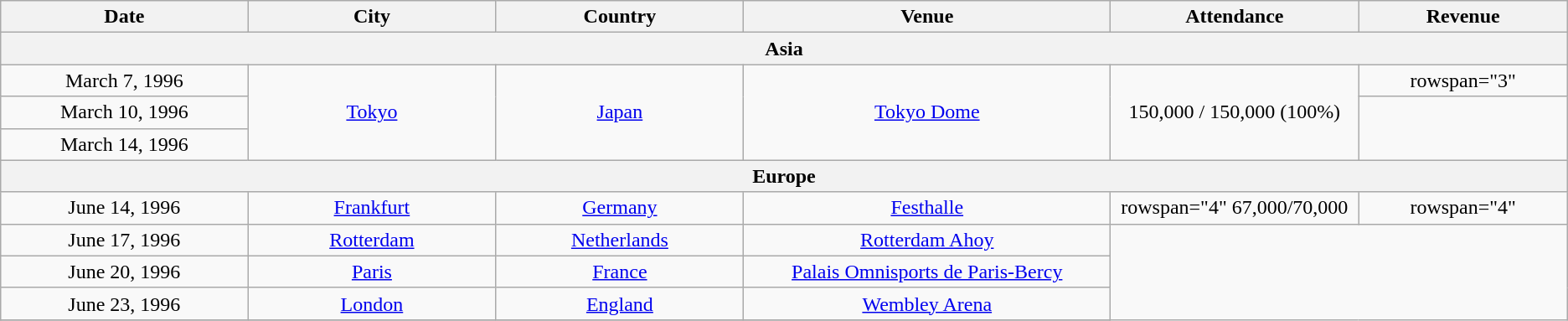<table class="wikitable" style="text-align:center;">
<tr>
<th scope="col" style="width:12em;">Date</th>
<th scope="col" style="width:12em;">City</th>
<th scope="col" style="width:12em;">Country</th>
<th scope="col" style="width:18em;">Venue</th>
<th scope="col" style="width:12em;">Attendance</th>
<th scope="col" style="width:10em;">Revenue</th>
</tr>
<tr>
<th colspan="6">Asia </th>
</tr>
<tr>
<td>March 7, 1996</td>
<td rowspan="3"><a href='#'>Tokyo</a></td>
<td rowspan="3"><a href='#'>Japan</a></td>
<td rowspan="3"><a href='#'>Tokyo Dome</a></td>
<td rowspan="3">150,000 / 150,000 (100%)</td>
<td>rowspan="3" </td>
</tr>
<tr>
<td>March 10, 1996</td>
</tr>
<tr>
<td>March 14, 1996</td>
</tr>
<tr>
<th colspan="6">Europe</th>
</tr>
<tr>
<td>June 14, 1996</td>
<td><a href='#'>Frankfurt</a></td>
<td><a href='#'>Germany</a></td>
<td><a href='#'>Festhalle</a></td>
<td>rowspan="4"  67,000/70,000</td>
<td>rowspan="4" </td>
</tr>
<tr>
<td>June 17, 1996</td>
<td><a href='#'>Rotterdam</a></td>
<td><a href='#'>Netherlands</a></td>
<td><a href='#'>Rotterdam Ahoy</a></td>
</tr>
<tr>
<td>June 20, 1996</td>
<td><a href='#'>Paris</a></td>
<td><a href='#'>France</a></td>
<td><a href='#'>Palais Omnisports de Paris-Bercy</a></td>
</tr>
<tr>
<td>June 23, 1996</td>
<td><a href='#'>London</a></td>
<td><a href='#'>England</a></td>
<td><a href='#'>Wembley Arena</a></td>
</tr>
<tr>
</tr>
</table>
